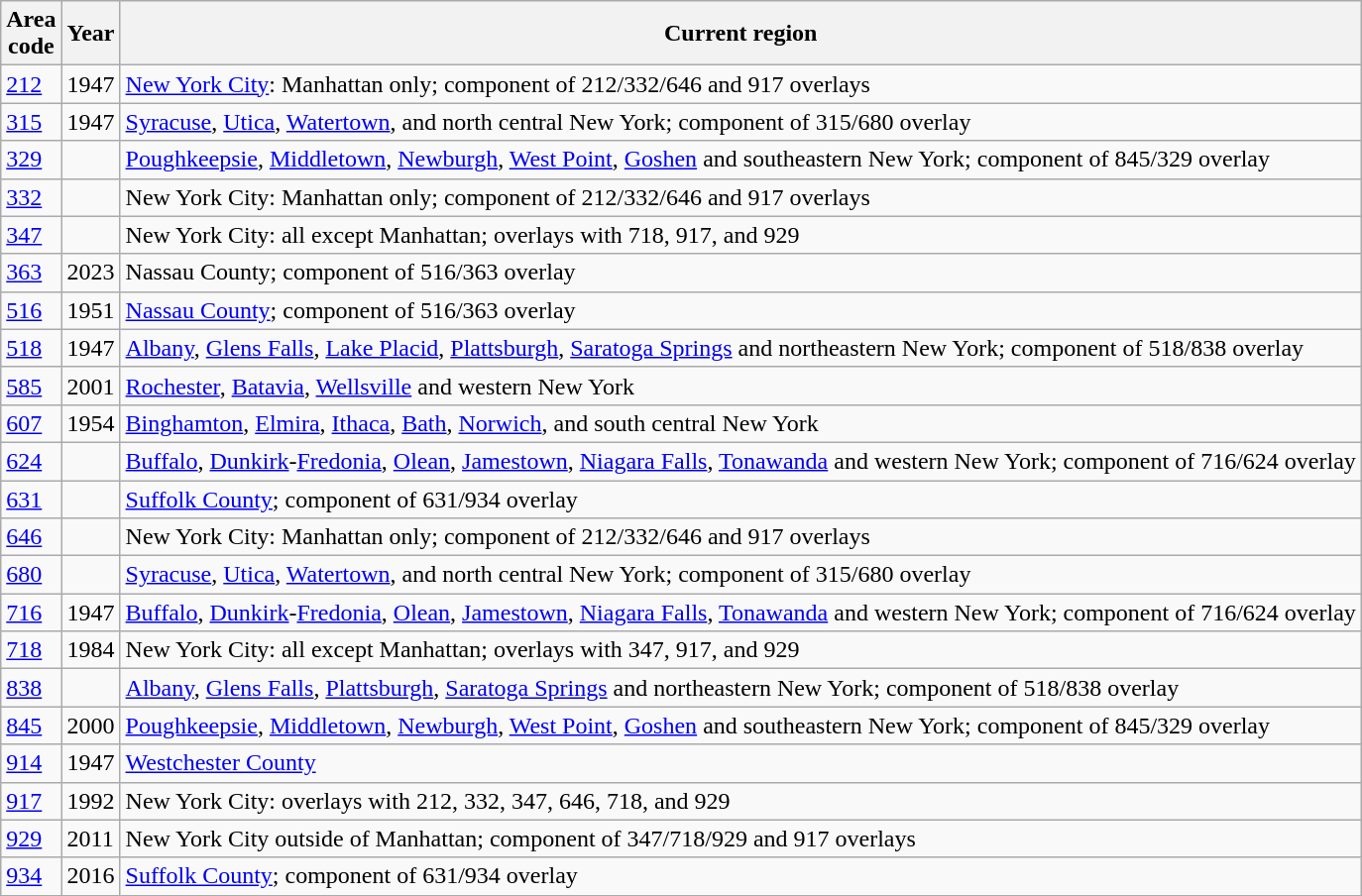<table class="wikitable sortable">
<tr>
<th>Area<br>code</th>
<th>Year</th>
<th>Current region</th>
</tr>
<tr>
<td><a href='#'>212</a></td>
<td>1947</td>
<td><a href='#'>New York City</a>: Manhattan only; component of 212/332/646 and 917 overlays</td>
</tr>
<tr>
<td><a href='#'>315</a></td>
<td>1947</td>
<td><a href='#'>Syracuse</a>, <a href='#'>Utica</a>, <a href='#'>Watertown</a>, and north central New York; component of 315/680 overlay</td>
</tr>
<tr>
<td><a href='#'>329</a></td>
<td></td>
<td><a href='#'>Poughkeepsie</a>, <a href='#'>Middletown</a>, <a href='#'>Newburgh</a>, <a href='#'>West Point</a>, <a href='#'>Goshen</a> and southeastern New York; component of 845/329 overlay</td>
</tr>
<tr>
<td><a href='#'>332</a></td>
<td></td>
<td>New York City: Manhattan only; component of 212/332/646 and 917 overlays</td>
</tr>
<tr>
<td><a href='#'>347</a></td>
<td></td>
<td>New York City: all except Manhattan; overlays with 718, 917, and 929</td>
</tr>
<tr>
<td><a href='#'>363</a></td>
<td>2023</td>
<td>Nassau County; component of 516/363 overlay</td>
</tr>
<tr>
<td><a href='#'>516</a></td>
<td>1951</td>
<td><a href='#'>Nassau County</a>; component of 516/363 overlay</td>
</tr>
<tr>
<td><a href='#'>518</a></td>
<td>1947</td>
<td><a href='#'>Albany</a>, <a href='#'>Glens Falls</a>, <a href='#'>Lake Placid</a>, <a href='#'>Plattsburgh</a>, <a href='#'>Saratoga Springs</a> and northeastern New York; component of 518/838 overlay</td>
</tr>
<tr>
<td><a href='#'>585</a></td>
<td>2001</td>
<td><a href='#'>Rochester</a>, <a href='#'>Batavia</a>, <a href='#'>Wellsville</a> and western New York</td>
</tr>
<tr>
<td><a href='#'>607</a></td>
<td>1954</td>
<td><a href='#'>Binghamton</a>, <a href='#'>Elmira</a>, <a href='#'>Ithaca</a>, <a href='#'>Bath</a>, <a href='#'>Norwich</a>, and south central New York</td>
</tr>
<tr>
<td><a href='#'>624</a></td>
<td></td>
<td><a href='#'>Buffalo</a>, <a href='#'>Dunkirk</a>-<a href='#'>Fredonia</a>, <a href='#'>Olean</a>, <a href='#'>Jamestown</a>, <a href='#'>Niagara Falls</a>, <a href='#'>Tonawanda</a> and western New York; component of 716/624 overlay</td>
</tr>
<tr>
<td><a href='#'>631</a></td>
<td></td>
<td><a href='#'>Suffolk County</a>; component of 631/934 overlay</td>
</tr>
<tr>
<td><a href='#'>646</a></td>
<td></td>
<td>New York City: Manhattan only; component of 212/332/646 and 917 overlays</td>
</tr>
<tr>
<td><a href='#'>680</a></td>
<td></td>
<td><a href='#'>Syracuse</a>, <a href='#'>Utica</a>, <a href='#'>Watertown</a>, and north central New York; component of 315/680 overlay</td>
</tr>
<tr>
<td><a href='#'>716</a></td>
<td>1947</td>
<td><a href='#'>Buffalo</a>, <a href='#'>Dunkirk</a>-<a href='#'>Fredonia</a>, <a href='#'>Olean</a>, <a href='#'>Jamestown</a>, <a href='#'>Niagara Falls</a>, <a href='#'>Tonawanda</a> and western New York; component of 716/624 overlay</td>
</tr>
<tr>
<td><a href='#'>718</a></td>
<td>1984</td>
<td>New York City: all except Manhattan; overlays with 347, 917, and 929</td>
</tr>
<tr>
<td><a href='#'>838</a></td>
<td></td>
<td><a href='#'>Albany</a>, <a href='#'>Glens Falls</a>, <a href='#'>Plattsburgh</a>, <a href='#'>Saratoga Springs</a> and northeastern New York; component of 518/838 overlay</td>
</tr>
<tr>
<td><a href='#'>845</a></td>
<td>2000</td>
<td><a href='#'>Poughkeepsie</a>, <a href='#'>Middletown</a>, <a href='#'>Newburgh</a>, <a href='#'>West Point</a>, <a href='#'>Goshen</a> and southeastern New York; component of 845/329 overlay</td>
</tr>
<tr>
<td><a href='#'>914</a></td>
<td>1947</td>
<td><a href='#'>Westchester County</a></td>
</tr>
<tr>
<td><a href='#'>917</a></td>
<td>1992</td>
<td>New York City: overlays with 212, 332, 347, 646, 718, and 929</td>
</tr>
<tr>
<td><a href='#'>929</a></td>
<td>2011</td>
<td>New York City outside of Manhattan; component of 347/718/929 and 917 overlays</td>
</tr>
<tr>
<td><a href='#'>934</a></td>
<td>2016</td>
<td><a href='#'>Suffolk County</a>; component of 631/934 overlay</td>
</tr>
</table>
